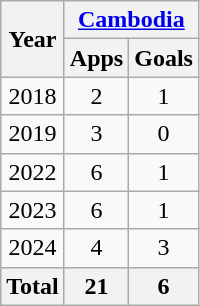<table class="wikitable" style="text-align:center">
<tr>
<th rowspan=2>Year</th>
<th colspan=2><a href='#'>Cambodia</a></th>
</tr>
<tr>
<th>Apps</th>
<th>Goals</th>
</tr>
<tr>
<td>2018</td>
<td>2</td>
<td>1</td>
</tr>
<tr>
<td>2019</td>
<td>3</td>
<td>0</td>
</tr>
<tr>
<td>2022</td>
<td>6</td>
<td>1</td>
</tr>
<tr>
<td>2023</td>
<td>6</td>
<td>1</td>
</tr>
<tr>
<td>2024</td>
<td>4</td>
<td>3</td>
</tr>
<tr>
<th>Total</th>
<th>21</th>
<th>6</th>
</tr>
</table>
